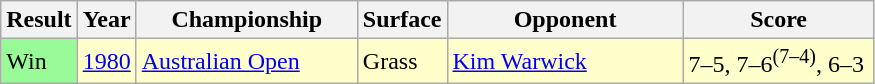<table class="sortable wikitable">
<tr>
<th style="width:40px">Result</th>
<th style="width:30px">Year</th>
<th style="width:140px">Championship</th>
<th style="width:50px">Surface</th>
<th style="width:150px">Opponent</th>
<th style="width:120px"  class="unsortable">Score</th>
</tr>
<tr style="background:#ffc;">
<td style="background:#98fb98;">Win</td>
<td><a href='#'>1980</a></td>
<td><a href='#'>Australian Open</a></td>
<td>Grass</td>
<td> <a href='#'>Kim Warwick</a></td>
<td>7–5, 7–6<sup>(7–4)</sup>, 6–3</td>
</tr>
</table>
